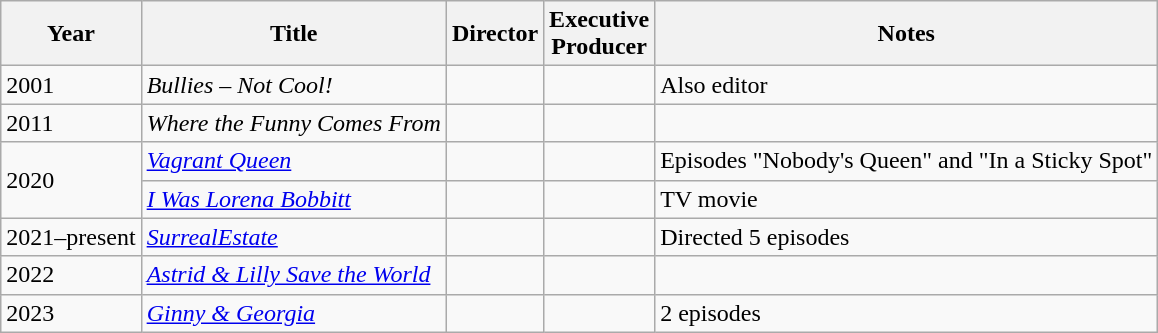<table class="wikitable">
<tr>
<th>Year</th>
<th>Title</th>
<th>Director</th>
<th>Executive<br>Producer</th>
<th>Notes</th>
</tr>
<tr>
<td>2001</td>
<td><em>Bullies – Not Cool!</em></td>
<td></td>
<td></td>
<td>Also editor</td>
</tr>
<tr>
<td>2011</td>
<td><em>Where the Funny Comes From</em></td>
<td></td>
<td></td>
<td></td>
</tr>
<tr>
<td rowspan=2>2020</td>
<td><em><a href='#'>Vagrant Queen</a></em></td>
<td></td>
<td></td>
<td>Episodes "Nobody's Queen" and "In a Sticky Spot"</td>
</tr>
<tr>
<td><em><a href='#'>I Was Lorena Bobbitt</a></em></td>
<td></td>
<td></td>
<td>TV movie</td>
</tr>
<tr>
<td>2021–present</td>
<td><em><a href='#'>SurrealEstate</a></em></td>
<td></td>
<td></td>
<td>Directed 5 episodes</td>
</tr>
<tr>
<td>2022</td>
<td><em><a href='#'>Astrid & Lilly Save the World</a></em></td>
<td></td>
<td></td>
<td></td>
</tr>
<tr>
<td>2023</td>
<td><em><a href='#'>Ginny & Georgia</a></em></td>
<td></td>
<td></td>
<td>2 episodes</td>
</tr>
</table>
